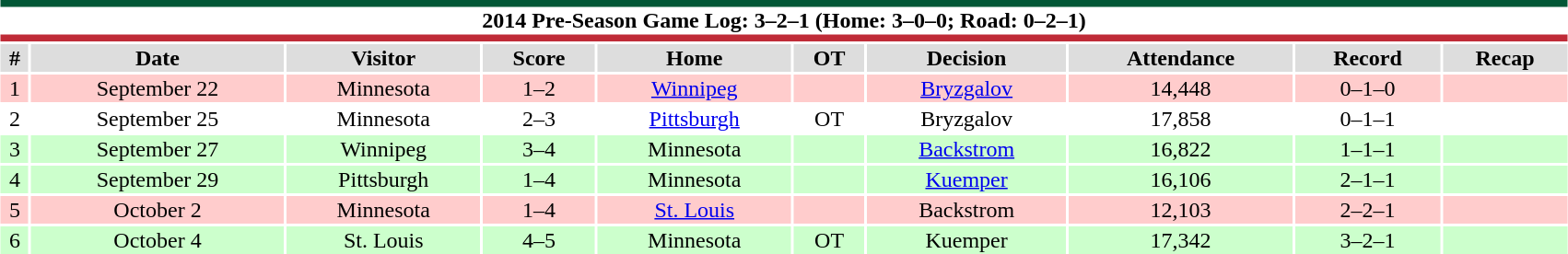<table class="toccolours collapsible collapsed" style="width:90%; clear:both; margin:1.5em auto; text-align:center;">
<tr>
<th colspan=10 style="background:#fff; border-top:#025736 5px solid; border-bottom:#BF2B37 5px solid;">2014 Pre-Season Game Log: 3–2–1 (Home: 3–0–0; Road: 0–2–1)</th>
</tr>
<tr style="text-align:center; background:#ddd;">
<th>#</th>
<th>Date</th>
<th>Visitor</th>
<th>Score</th>
<th>Home</th>
<th>OT</th>
<th>Decision</th>
<th>Attendance</th>
<th>Record</th>
<th>Recap</th>
</tr>
<tr style="background:#fcc;">
<td>1</td>
<td>September 22</td>
<td>Minnesota</td>
<td>1–2</td>
<td><a href='#'>Winnipeg</a></td>
<td></td>
<td><a href='#'>Bryzgalov</a></td>
<td>14,448</td>
<td>0–1–0</td>
<td></td>
</tr>
<tr style="background:#fff;">
<td>2</td>
<td>September 25</td>
<td>Minnesota</td>
<td>2–3</td>
<td><a href='#'>Pittsburgh</a></td>
<td>OT</td>
<td>Bryzgalov</td>
<td>17,858</td>
<td>0–1–1</td>
<td></td>
</tr>
<tr style="background:#cfc;">
<td>3</td>
<td>September 27</td>
<td>Winnipeg</td>
<td>3–4</td>
<td>Minnesota</td>
<td></td>
<td><a href='#'>Backstrom</a></td>
<td>16,822</td>
<td>1–1–1</td>
<td></td>
</tr>
<tr style="background:#cfc;">
<td>4</td>
<td>September 29</td>
<td>Pittsburgh</td>
<td>1–4</td>
<td>Minnesota</td>
<td></td>
<td><a href='#'>Kuemper</a></td>
<td>16,106</td>
<td>2–1–1</td>
<td></td>
</tr>
<tr style="background:#fcc;">
<td>5</td>
<td>October 2</td>
<td>Minnesota</td>
<td>1–4</td>
<td><a href='#'>St. Louis</a></td>
<td></td>
<td>Backstrom</td>
<td>12,103</td>
<td>2–2–1</td>
<td></td>
</tr>
<tr style="background:#cfc;">
<td>6</td>
<td>October 4</td>
<td>St. Louis</td>
<td>4–5</td>
<td>Minnesota</td>
<td>OT</td>
<td>Kuemper</td>
<td>17,342</td>
<td>3–2–1</td>
<td></td>
</tr>
</table>
